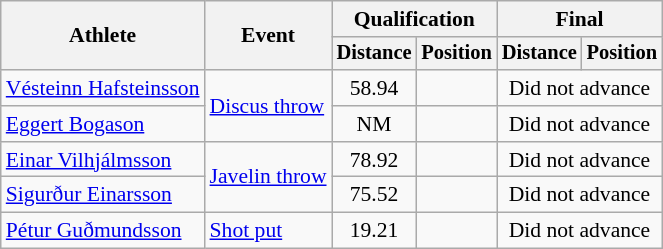<table class="wikitable" style="font-size:90%">
<tr>
<th rowspan="2">Athlete</th>
<th rowspan="2">Event</th>
<th colspan="2">Qualification</th>
<th colspan="2">Final</th>
</tr>
<tr style="font-size:95%">
<th>Distance</th>
<th>Position</th>
<th>Distance</th>
<th>Position</th>
</tr>
<tr align=center>
<td align=left><a href='#'>Vésteinn Hafsteinsson</a></td>
<td align=left rowspan=2><a href='#'>Discus throw</a></td>
<td>58.94</td>
<td></td>
<td colspan=2>Did not advance</td>
</tr>
<tr align=center>
<td align=left><a href='#'>Eggert Bogason</a></td>
<td>NM</td>
<td></td>
<td colspan=2>Did not advance</td>
</tr>
<tr align=center>
<td align=left><a href='#'>Einar Vilhjálmsson</a></td>
<td align=left rowspan=2><a href='#'>Javelin throw</a></td>
<td>78.92</td>
<td></td>
<td colspan=2>Did not advance</td>
</tr>
<tr align=center>
<td align=left><a href='#'>Sigurður Einarsson</a></td>
<td>75.52</td>
<td></td>
<td colspan=2>Did not advance</td>
</tr>
<tr align=center>
<td align=left><a href='#'>Pétur Guðmundsson</a></td>
<td align=left><a href='#'>Shot put</a></td>
<td>19.21</td>
<td></td>
<td colspan=2>Did not advance</td>
</tr>
</table>
